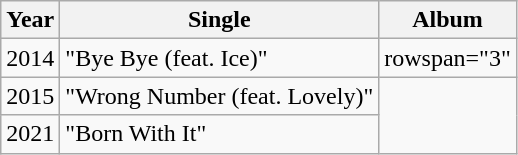<table class="wikitable sortable">
<tr>
<th>Year</th>
<th>Single</th>
<th>Album</th>
</tr>
<tr>
<td>2014</td>
<td>"Bye Bye (feat. Ice)"</td>
<td>rowspan="3" </td>
</tr>
<tr>
<td>2015</td>
<td>"Wrong Number (feat. Lovely)"</td>
</tr>
<tr>
<td>2021</td>
<td>"Born With It"</td>
</tr>
</table>
